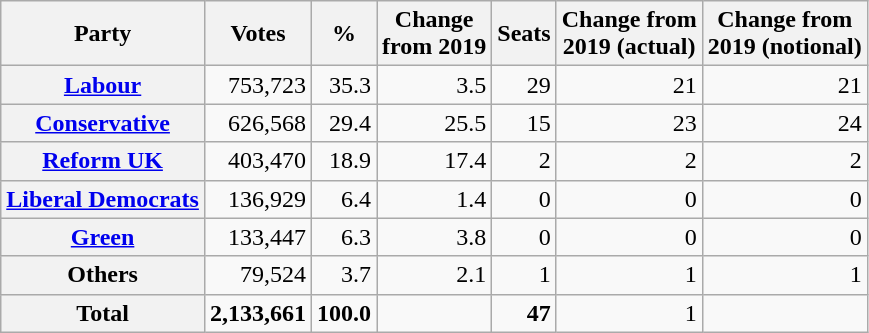<table class="wikitable plainrowheaders" style="text-align:right">
<tr>
<th scope="col">Party</th>
<th scope="col">Votes</th>
<th scope="col">%</th>
<th scope="col">Change<br>from 2019</th>
<th scope="col">Seats</th>
<th>Change from<br>2019 (actual)</th>
<th scope="col">Change from<br>2019 (notional)</th>
</tr>
<tr>
<th scope="row"><a href='#'>Labour</a></th>
<td>753,723</td>
<td>35.3</td>
<td> 3.5</td>
<td>29</td>
<td> 21</td>
<td> 21</td>
</tr>
<tr>
<th scope="row"><a href='#'>Conservative</a></th>
<td>626,568</td>
<td>29.4</td>
<td> 25.5</td>
<td>15</td>
<td> 23</td>
<td> 24</td>
</tr>
<tr>
<th scope="row"><a href='#'>Reform UK</a></th>
<td>403,470</td>
<td>18.9</td>
<td> 17.4</td>
<td>2</td>
<td> 2</td>
<td> 2</td>
</tr>
<tr>
<th scope="row"><a href='#'>Liberal Democrats</a></th>
<td>136,929</td>
<td>6.4</td>
<td> 1.4</td>
<td>0</td>
<td> 0</td>
<td> 0</td>
</tr>
<tr>
<th scope="row"><a href='#'>Green</a></th>
<td>133,447</td>
<td>6.3</td>
<td> 3.8</td>
<td>0</td>
<td> 0</td>
<td> 0</td>
</tr>
<tr>
<th scope="row">Others</th>
<td>79,524</td>
<td>3.7</td>
<td> 2.1</td>
<td>1</td>
<td> 1</td>
<td> 1</td>
</tr>
<tr>
<th scope="row"><strong>Total</strong></th>
<td><strong>2,133,661</strong></td>
<td><strong>100.0</strong></td>
<td></td>
<td><strong>47</strong></td>
<td> 1</td>
<td></td>
</tr>
</table>
